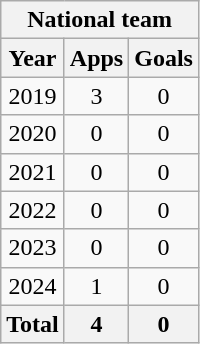<table class="wikitable" style="text-align:center">
<tr>
<th colspan=3>National team</th>
</tr>
<tr>
<th>Year</th>
<th>Apps</th>
<th>Goals</th>
</tr>
<tr>
<td>2019</td>
<td>3</td>
<td>0</td>
</tr>
<tr>
<td>2020</td>
<td>0</td>
<td>0</td>
</tr>
<tr>
<td>2021</td>
<td>0</td>
<td>0</td>
</tr>
<tr>
<td>2022</td>
<td>0</td>
<td>0</td>
</tr>
<tr>
<td>2023</td>
<td>0</td>
<td>0</td>
</tr>
<tr>
<td>2024</td>
<td>1</td>
<td>0</td>
</tr>
<tr>
<th>Total</th>
<th>4</th>
<th>0</th>
</tr>
</table>
